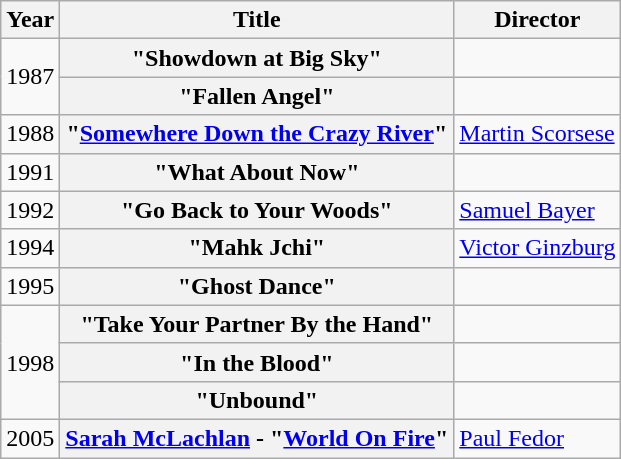<table class="wikitable plainrowheaders">
<tr>
<th scope="col">Year</th>
<th scope="col">Title</th>
<th scope="col">Director</th>
</tr>
<tr>
<td rowspan="2" style="text-align:center;">1987</td>
<th scope="row">"Showdown at Big Sky"</th>
<td></td>
</tr>
<tr>
<th scope="row">"Fallen Angel"</th>
<td></td>
</tr>
<tr>
<td style="text-align:center;">1988</td>
<th scope="row">"<a href='#'>Somewhere Down the Crazy River</a>"</th>
<td><a href='#'>Martin Scorsese</a></td>
</tr>
<tr>
<td style="text-align:center;">1991</td>
<th scope="row">"What About Now"</th>
<td></td>
</tr>
<tr>
<td style="text-align:center;">1992</td>
<th scope="row">"Go Back to Your Woods"</th>
<td><a href='#'>Samuel Bayer</a></td>
</tr>
<tr>
<td style="text-align:center;">1994</td>
<th scope="row">"Mahk Jchi"</th>
<td><a href='#'>Victor Ginzburg</a></td>
</tr>
<tr>
<td style="text-align:center;">1995</td>
<th scope="row">"Ghost Dance"</th>
<td></td>
</tr>
<tr>
<td rowspan="3" style="text-align:center;">1998</td>
<th scope="row">"Take Your Partner By the Hand"</th>
<td></td>
</tr>
<tr>
<th scope="row">"In the Blood"</th>
<td></td>
</tr>
<tr>
<th scope="row">"Unbound"</th>
<td></td>
</tr>
<tr>
<td style="text-align:center;">2005</td>
<th scope="row"><a href='#'>Sarah McLachlan</a> - "<a href='#'>World On Fire</a>"</th>
<td><a href='#'>Paul Fedor</a></td>
</tr>
</table>
